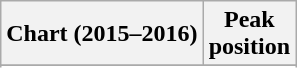<table class="wikitable sortable">
<tr>
<th>Chart (2015–2016)</th>
<th>Peak<br>position</th>
</tr>
<tr>
</tr>
<tr>
</tr>
<tr>
</tr>
<tr>
</tr>
</table>
